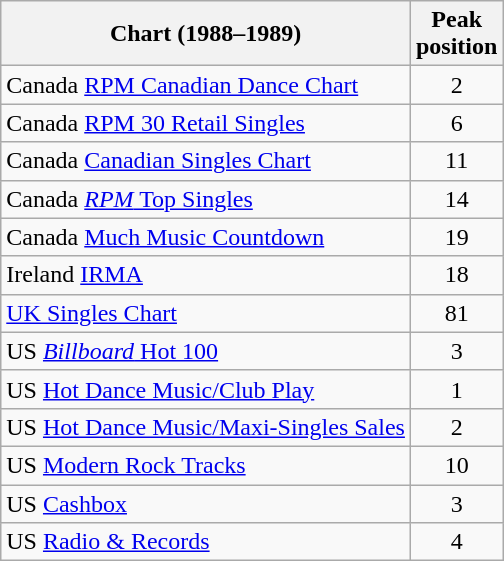<table Class = "wikitable sortable">
<tr>
<th>Chart (1988–1989)</th>
<th>Peak<br>position</th>
</tr>
<tr>
<td>Canada <a href='#'>RPM Canadian Dance Chart</a></td>
<td align = "center">2</td>
</tr>
<tr>
<td>Canada <a href='#'>RPM 30 Retail Singles</a></td>
<td align = "center">6</td>
</tr>
<tr>
<td>Canada <a href='#'>Canadian Singles Chart</a></td>
<td align = "center">11</td>
</tr>
<tr>
<td>Canada <a href='#'><em>RPM</em> Top Singles</a></td>
<td align = "center">14</td>
</tr>
<tr>
<td>Canada <a href='#'>Much Music Countdown</a></td>
<td align = center>19</td>
</tr>
<tr>
<td>Ireland <a href='#'>IRMA</a></td>
<td align = "center">18</td>
</tr>
<tr>
<td><a href='#'>UK Singles Chart</a></td>
<td align = "center">81</td>
</tr>
<tr>
<td>US <a href='#'><em>Billboard</em> Hot 100</a></td>
<td align = "center">3</td>
</tr>
<tr>
<td>US <a href='#'>Hot Dance Music/Club Play</a></td>
<td align = "center">1</td>
</tr>
<tr>
<td>US <a href='#'>Hot Dance Music/Maxi-Singles Sales</a></td>
<td align = "center">2</td>
</tr>
<tr>
<td>US <a href='#'>Modern Rock Tracks</a></td>
<td align = "center">10</td>
</tr>
<tr>
<td>US <a href='#'>Cashbox</a></td>
<td align = "center">3</td>
</tr>
<tr>
<td>US <a href='#'>Radio & Records</a></td>
<td align = center>4</td>
</tr>
</table>
